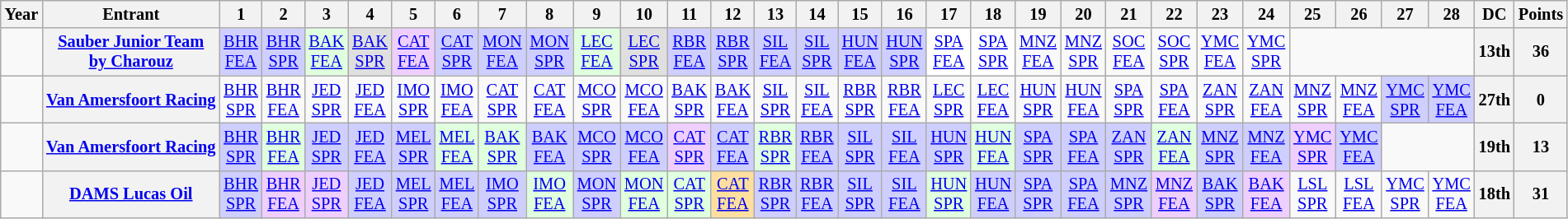<table class="wikitable" style="text-align:center; font-size:85%">
<tr>
<th scope="col">Year</th>
<th scope="col">Entrant</th>
<th scope="col">1</th>
<th scope="col">2</th>
<th scope="col">3</th>
<th scope="col">4</th>
<th scope="col">5</th>
<th scope="col">6</th>
<th scope="col">7</th>
<th scope="col">8</th>
<th scope="col">9</th>
<th scope="col">10</th>
<th scope="col">11</th>
<th scope="col">12</th>
<th scope="col">13</th>
<th scope="col">14</th>
<th scope="col">15</th>
<th scope="col">16</th>
<th scope="col">17</th>
<th scope="col">18</th>
<th scope="col">19</th>
<th scope="col">20</th>
<th scope="col">21</th>
<th scope="col">22</th>
<th scope="col">23</th>
<th scope="col">24</th>
<th scope="col">25</th>
<th scope="col">26</th>
<th scope="col">27</th>
<th scope="col">28</th>
<th scope="col">DC</th>
<th scope="col">Points</th>
</tr>
<tr>
<td scope="row"></td>
<th nowrap><a href='#'>Sauber Junior Team<br>by Charouz</a></th>
<td style="background:#CFCFFF;"><a href='#'>BHR<br>FEA</a><br></td>
<td style="background:#CFCFFF;"><a href='#'>BHR<br>SPR</a><br></td>
<td style="background:#DFFFDF;"><a href='#'>BAK<br>FEA</a><br></td>
<td style="background:#DFDFDF;"><a href='#'>BAK<br>SPR</a><br></td>
<td style="background:#EFCFFF;"><a href='#'>CAT<br>FEA</a><br></td>
<td style="background:#CFCFFF;"><a href='#'>CAT<br>SPR</a><br></td>
<td style="background:#CFCFFF;"><a href='#'>MON<br>FEA</a><br></td>
<td style="background:#CFCFFF;"><a href='#'>MON<br>SPR</a><br></td>
<td style="background:#DFFFDF;"><a href='#'>LEC<br>FEA</a><br></td>
<td style="background:#DFDFDF;"><a href='#'>LEC<br>SPR</a><br></td>
<td style="background:#CFCFFF;"><a href='#'>RBR<br>FEA</a><br></td>
<td style="background:#CFCFFF;"><a href='#'>RBR<br>SPR</a><br></td>
<td style="background:#CFCFFF;"><a href='#'>SIL<br>FEA</a><br></td>
<td style="background:#CFCFFF;"><a href='#'>SIL<br>SPR</a><br></td>
<td style="background:#CFCFFF;"><a href='#'>HUN<br>FEA</a><br></td>
<td style="background:#CFCFFF;"><a href='#'>HUN<br>SPR</a><br></td>
<td style="background:#FFFFFF;"><a href='#'>SPA<br>FEA</a><br></td>
<td style="background:#FFFFFF;"><a href='#'>SPA<br>SPR</a><br></td>
<td><a href='#'>MNZ<br>FEA</a></td>
<td><a href='#'>MNZ<br>SPR</a></td>
<td><a href='#'>SOC<br>FEA</a></td>
<td><a href='#'>SOC<br>SPR</a></td>
<td><a href='#'>YMC<br>FEA</a></td>
<td><a href='#'>YMC<br>SPR</a></td>
<td colspan=4></td>
<th>13th</th>
<th>36</th>
</tr>
<tr>
<td scope="row"></td>
<th nowrap><a href='#'>Van Amersfoort Racing</a></th>
<td><a href='#'>BHR<br>SPR</a></td>
<td><a href='#'>BHR<br>FEA</a></td>
<td><a href='#'>JED<br>SPR</a></td>
<td><a href='#'>JED<br>FEA</a></td>
<td><a href='#'>IMO<br>SPR</a></td>
<td><a href='#'>IMO<br>FEA</a></td>
<td><a href='#'>CAT<br>SPR</a></td>
<td><a href='#'>CAT<br>FEA</a></td>
<td><a href='#'>MCO<br>SPR</a></td>
<td><a href='#'>MCO<br>FEA</a></td>
<td><a href='#'>BAK<br>SPR</a></td>
<td><a href='#'>BAK<br>FEA</a></td>
<td><a href='#'>SIL<br>SPR</a></td>
<td><a href='#'>SIL<br>FEA</a></td>
<td><a href='#'>RBR<br>SPR</a></td>
<td><a href='#'>RBR<br>FEA</a></td>
<td><a href='#'>LEC<br>SPR</a></td>
<td><a href='#'>LEC<br>FEA</a></td>
<td><a href='#'>HUN<br>SPR</a></td>
<td><a href='#'>HUN<br>FEA</a></td>
<td><a href='#'>SPA<br>SPR</a></td>
<td><a href='#'>SPA<br>FEA</a></td>
<td><a href='#'>ZAN<br>SPR</a></td>
<td><a href='#'>ZAN<br>FEA</a></td>
<td><a href='#'>MNZ<br>SPR</a></td>
<td><a href='#'>MNZ<br>FEA</a></td>
<td style="background:#CFCFFF;"><a href='#'>YMC<br>SPR</a><br></td>
<td style="background:#CFCFFF;"><a href='#'>YMC<br>FEA</a><br></td>
<th>27th</th>
<th>0</th>
</tr>
<tr>
<td scope="row"></td>
<th nowrap><a href='#'>Van Amersfoort Racing</a></th>
<td style="background:#CFCFFF;"><a href='#'>BHR<br>SPR</a><br> </td>
<td style="background:#DFFFDF;"><a href='#'>BHR<br>FEA</a><br> </td>
<td style="background:#CFCFFF;"><a href='#'>JED<br>SPR</a><br> </td>
<td style="background:#CFCFFF;"><a href='#'>JED<br>FEA</a><br> </td>
<td style="background:#CFCFFF;"><a href='#'>MEL<br>SPR</a><br> </td>
<td style="background:#DFFFDF;"><a href='#'>MEL<br>FEA</a><br> </td>
<td style="background:#DFFFDF;"><a href='#'>BAK<br>SPR</a><br> </td>
<td style="background:#CFCFFF;"><a href='#'>BAK<br>FEA</a><br> </td>
<td style="background:#CFCFFF;"><a href='#'>MCO<br>SPR</a><br> </td>
<td style="background:#CFCFFF;"><a href='#'>MCO<br>FEA</a><br> </td>
<td style="background:#EFCFFF;"><a href='#'>CAT<br>SPR</a><br></td>
<td style="background:#CFCFFF;"><a href='#'>CAT<br>FEA</a><br></td>
<td style="background:#DFFFDF;"><a href='#'>RBR<br>SPR</a><br></td>
<td style="background:#CFCFFF;"><a href='#'>RBR<br>FEA</a><br></td>
<td style="background:#CFCFFF;"><a href='#'>SIL<br>SPR</a><br></td>
<td style="background:#CFCFFF;"><a href='#'>SIL<br>FEA</a><br></td>
<td style="background:#CFCFFF;"><a href='#'>HUN<br>SPR</a><br></td>
<td style="background:#DFFFDF;"><a href='#'>HUN<br>FEA</a><br></td>
<td style="background:#CFCFFF;"><a href='#'>SPA<br>SPR</a><br></td>
<td style="background:#CFCFFF;"><a href='#'>SPA<br>FEA</a><br></td>
<td style="background:#CFCFFF;"><a href='#'>ZAN<br>SPR</a><br></td>
<td style="background:#DFFFDF;"><a href='#'>ZAN<br>FEA</a><br></td>
<td style="background:#CFCFFF;"><a href='#'>MNZ<br>SPR</a><br></td>
<td style="background:#CFCFFF;"><a href='#'>MNZ<br>FEA</a><br></td>
<td style="background:#EFCFFF;"><a href='#'>YMC<br>SPR</a><br></td>
<td style="background:#CFCFFF;"><a href='#'>YMC<br>FEA</a><br></td>
<td colspan=2></td>
<th>19th</th>
<th>13</th>
</tr>
<tr>
<td scope="row"></td>
<th nowrap><a href='#'>DAMS Lucas Oil</a></th>
<td style="background:#CFCFFF;"><a href='#'>BHR<br>SPR</a><br></td>
<td style="background:#EFCFFF;"><a href='#'>BHR<br>FEA</a><br></td>
<td style="background:#EFCFFF;"><a href='#'>JED<br>SPR</a><br></td>
<td style="background:#CFCFFF;"><a href='#'>JED<br>FEA</a><br></td>
<td style="background:#CFCFFF;"><a href='#'>MEL<br>SPR</a><br></td>
<td style="background:#CFCFFF;"><a href='#'>MEL<br>FEA</a><br></td>
<td style="background:#CFCFFF;"><a href='#'>IMO<br>SPR</a><br></td>
<td style="background:#DFFFDF;"><a href='#'>IMO<br>FEA</a><br></td>
<td style="background:#CFCFFF;"><a href='#'>MON<br>SPR</a><br></td>
<td style="background:#DFFFDF;"><a href='#'>MON<br>FEA</a><br></td>
<td style="background:#DFFFDF;"><a href='#'>CAT<br>SPR</a><br></td>
<td style="background:#FFDF9F;"><a href='#'>CAT<br>FEA</a><br></td>
<td style="background:#CFCFFF;"><a href='#'>RBR<br>SPR</a><br></td>
<td style="background:#CFCFFF;"><a href='#'>RBR<br>FEA</a><br></td>
<td style="background:#CFCFFF;"><a href='#'>SIL<br>SPR</a><br></td>
<td style="background:#CFCFFF;"><a href='#'>SIL<br>FEA</a><br></td>
<td style="background:#DFFFDF;"><a href='#'>HUN<br>SPR</a><br></td>
<td style="background:#CFCFFF;"><a href='#'>HUN<br>FEA</a><br></td>
<td style="background:#CFCFFF;"><a href='#'>SPA<br>SPR</a><br></td>
<td style="background:#CFCFFF;"><a href='#'>SPA<br>FEA</a><br></td>
<td style="background:#CFCFFF;"><a href='#'>MNZ<br>SPR</a><br></td>
<td style="background:#EFCFFF;"><a href='#'>MNZ<br>FEA</a><br></td>
<td style="background:#CFCFFF;"><a href='#'>BAK<br>SPR</a><br></td>
<td style="background:#EFCFFF;"><a href='#'>BAK<br>FEA</a><br></td>
<td><a href='#'>LSL<br>SPR</a></td>
<td><a href='#'>LSL<br>FEA</a></td>
<td><a href='#'>YMC<br>SPR</a></td>
<td><a href='#'>YMC<br>FEA</a></td>
<th>18th</th>
<th>31</th>
</tr>
</table>
